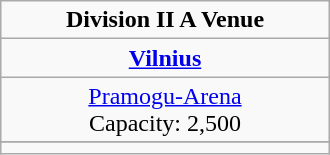<table class="wikitable floatright" style="text-align:center;" width=220px>
<tr>
<td><strong>Division II A Venue</strong></td>
</tr>
<tr>
<td width=220px><strong><a href='#'>Vilnius</a></strong></td>
</tr>
<tr>
<td><a href='#'>Pramogu-Arena</a><br>Capacity: 2,500</td>
</tr>
<tr>
</tr>
<tr>
<td></td>
</tr>
</table>
